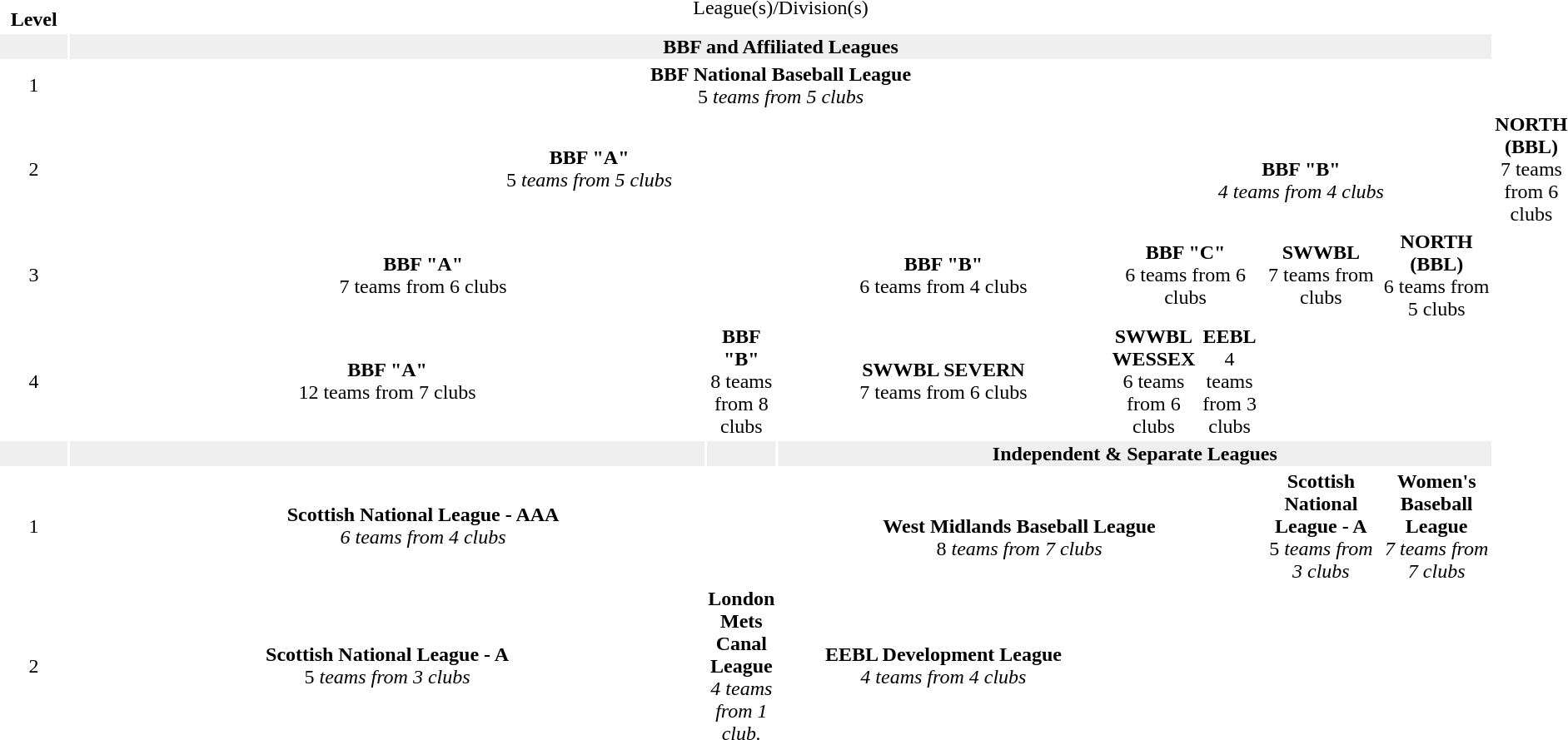<table classDue to the large turnover of teams, ="wikitable" style="text-align: center;">
<tr>
<th width="4%"><br>Level</th>
<td colspan="7">League(s)/Division(s)</td>
</tr>
<tr style="background:#efefef;">
<td colspan="1" width="4.6%" style="text-align:center"></td>
<td colspan="7"><strong>BBF and Affiliated Leagues</strong></td>
</tr>
<tr>
<td width="4%">1</td>
<td colspan="7"><strong>BBF National Baseball League</strong><br>5 <em>teams from 5 clubs</em></td>
</tr>
<tr>
<td width="4%">2</td>
<td colspan="3"><strong>BBF "A"</strong><br>5 <em>teams from 5 clubs</em></td>
<td colspan="4" width="48%"><br><strong>BBF "B"</strong><br>
<em>4 teams from 4 clubs</em></td>
<td><strong>NORTH (BBL)</strong><br>7 teams from 6 clubs</td>
</tr>
<tr>
<td width="4%">3</td>
<td colspan="2"><strong>BBF "A"</strong><br>7 teams from 6 clubs</td>
<td width="24%"><strong>BBF "B"</strong><br>6 teams from 4 clubs</td>
<td colspan="2"><strong>BBF "C"</strong><br>6 teams from 6 clubs</td>
<td><strong>SWWBL</strong><br>7 teams from clubs</td>
<td><strong>NORTH (BBL)</strong><br>6 teams from 5 clubs</td>
</tr>
<tr>
<td width="4%">4</td>
<td width="48%"><strong>BBF "A"</strong><br>12 teams from 7 clubs</td>
<td><strong>BBF "B"</strong><br>8 teams from 8 clubs</td>
<td><strong>SWWBL SEVERN</strong><br>7 teams from 6 clubs</td>
<td><strong>SWWBL WESSEX</strong><br>6 teams from 6 clubs</td>
<td><strong>EEBL</strong><br>4 teams from 3 clubs</td>
<td></td>
</tr>
<tr style="background:#efefef;">
<td colspan="1" width="4.6%" style="text-align:center"></td>
<td></td>
<td></td>
<td colspan="5" width="95.4%" style="text-align:center;"><strong>Independent & Separate Leagues</strong></td>
</tr>
<tr>
<td width="4%">1</td>
<td colspan="2"><strong>Scottish National League - AAA</strong><br><em>6 teams from 4 clubs</em></td>
<td colspan="3" width="32%"><br><strong>West Midlands Baseball League</strong><br>
8 <em>teams from 7 clubs</em></td>
<td><strong>Scottish National League - A</strong><br>5 <em>teams from 3 clubs</em></td>
<td colspan="" width="32%"><strong>Women's Baseball League</strong><br><em>7 teams from 7 clubs</em></td>
<td></td>
<td></td>
</tr>
<tr>
<td>2</td>
<td><strong>Scottish National League - A</strong><br>5 <em>teams from 3 clubs</em></td>
<td><strong>London Mets Canal League</strong><br><em>4 teams from 1 club.</em></td>
<td><strong>EEBL Development League</strong><br><em>4 teams from 4 clubs</em></td>
<td></td>
<td></td>
<td></td>
<td></td>
</tr>
<tr>
</tr>
</table>
